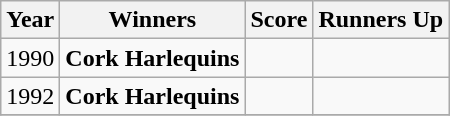<table class="wikitable collapsible">
<tr>
<th>Year</th>
<th>Winners</th>
<th>Score</th>
<th>Runners Up</th>
</tr>
<tr>
<td>1990</td>
<td><strong>Cork Harlequins</strong></td>
<td></td>
<td></td>
</tr>
<tr>
<td>1992</td>
<td><strong>Cork Harlequins</strong></td>
<td></td>
<td></td>
</tr>
<tr>
</tr>
</table>
